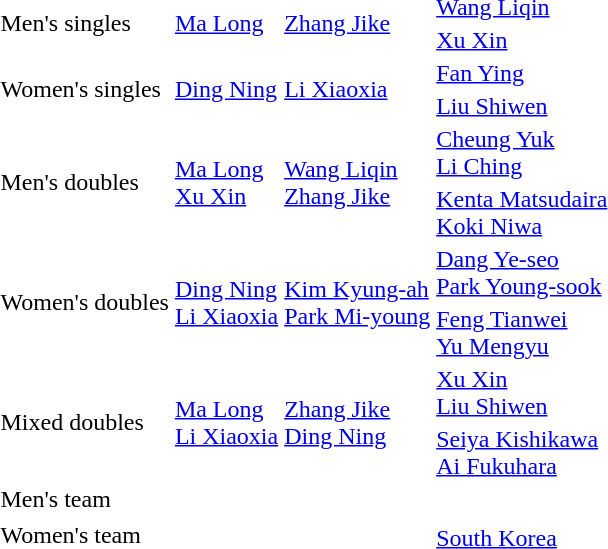<table>
<tr>
<td rowspan=2>Men's singles <br></td>
<td rowspan=2> <a href='#'>Ma Long</a></td>
<td rowspan=2> <a href='#'>Zhang Jike</a></td>
<td> <a href='#'>Wang Liqin</a></td>
</tr>
<tr>
<td> <a href='#'>Xu Xin</a></td>
</tr>
<tr>
<td rowspan=2>Women's singles <br></td>
<td rowspan=2> <a href='#'>Ding Ning</a></td>
<td rowspan=2> <a href='#'>Li Xiaoxia</a></td>
<td> <a href='#'>Fan Ying</a></td>
</tr>
<tr>
<td> <a href='#'>Liu Shiwen</a></td>
</tr>
<tr>
<td rowspan=2>Men's doubles <br></td>
<td rowspan=2> <a href='#'>Ma Long</a><br> <a href='#'>Xu Xin</a></td>
<td rowspan=2> <a href='#'>Wang Liqin</a><br> <a href='#'>Zhang Jike</a></td>
<td> <a href='#'>Cheung Yuk</a><br> <a href='#'>Li Ching</a></td>
</tr>
<tr>
<td> <a href='#'>Kenta Matsudaira</a><br> <a href='#'>Koki Niwa</a></td>
</tr>
<tr>
<td rowspan=2>Women's doubles <br></td>
<td rowspan=2> <a href='#'>Ding Ning</a><br> <a href='#'>Li Xiaoxia</a></td>
<td rowspan=2> <a href='#'>Kim Kyung-ah</a><br> <a href='#'>Park Mi-young</a></td>
<td> <a href='#'>Dang Ye-seo</a><br>  <a href='#'>Park Young-sook</a></td>
</tr>
<tr>
<td> <a href='#'>Feng Tianwei</a><br> <a href='#'>Yu Mengyu</a></td>
</tr>
<tr>
<td rowspan=2>Mixed doubles <br></td>
<td rowspan=2> <a href='#'>Ma Long</a><br> <a href='#'>Li Xiaoxia</a></td>
<td rowspan=2> <a href='#'>Zhang Jike</a><br> <a href='#'>Ding Ning</a></td>
<td> <a href='#'>Xu Xin</a><br> <a href='#'>Liu Shiwen</a></td>
</tr>
<tr>
<td> <a href='#'>Seiya Kishikawa</a><br> <a href='#'>Ai Fukuhara</a></td>
</tr>
<tr>
<td rowspan=2>Men's team <br></td>
<td rowspan=2></td>
<td rowspan=2></td>
<td></td>
</tr>
<tr>
<td></td>
</tr>
<tr>
<td rowspan=2>Women's team <br></td>
<td rowspan=2></td>
<td rowspan=2></td>
<td></td>
</tr>
<tr>
<td> <a href='#'>South Korea</a></td>
</tr>
</table>
